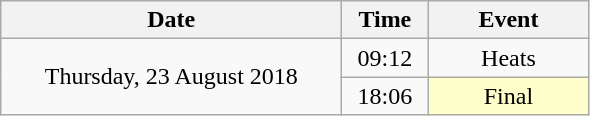<table class = "wikitable" style="text-align:center;">
<tr>
<th width=220>Date</th>
<th width=50>Time</th>
<th width=100>Event</th>
</tr>
<tr>
<td rowspan=2>Thursday, 23 August 2018</td>
<td>09:12</td>
<td>Heats</td>
</tr>
<tr>
<td>18:06</td>
<td bgcolor=ffffcc>Final</td>
</tr>
</table>
